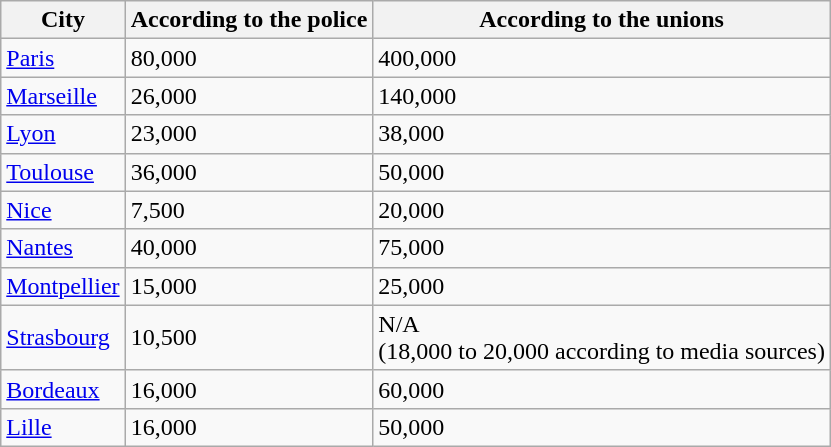<table class="wikitable">
<tr>
<th>City</th>
<th>According to the police</th>
<th>According to the unions</th>
</tr>
<tr>
<td><a href='#'>Paris</a></td>
<td>80,000</td>
<td>400,000</td>
</tr>
<tr>
<td><a href='#'>Marseille</a></td>
<td>26,000</td>
<td>140,000</td>
</tr>
<tr>
<td><a href='#'>Lyon</a></td>
<td>23,000</td>
<td>38,000</td>
</tr>
<tr>
<td><a href='#'>Toulouse</a></td>
<td>36,000</td>
<td>50,000</td>
</tr>
<tr>
<td><a href='#'>Nice</a></td>
<td>7,500</td>
<td>20,000</td>
</tr>
<tr>
<td><a href='#'>Nantes</a></td>
<td>40,000</td>
<td>75,000</td>
</tr>
<tr>
<td><a href='#'>Montpellier</a></td>
<td>15,000</td>
<td>25,000</td>
</tr>
<tr>
<td><a href='#'>Strasbourg</a></td>
<td>10,500</td>
<td>N/A<br>(18,000 to 20,000 according to media sources)</td>
</tr>
<tr>
<td><a href='#'>Bordeaux</a></td>
<td>16,000</td>
<td>60,000</td>
</tr>
<tr>
<td><a href='#'>Lille</a></td>
<td>16,000</td>
<td>50,000</td>
</tr>
</table>
